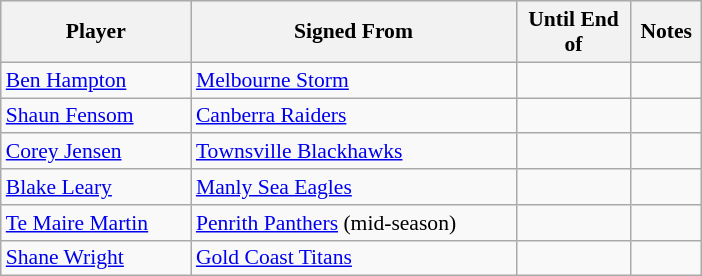<table class="wikitable" style="font-size:90%">
<tr bgcolor="#efefef">
<th width="120">Player</th>
<th width="210">Signed From</th>
<th width="70">Until End of</th>
<th width="40">Notes</th>
</tr>
<tr>
<td><a href='#'>Ben Hampton</a></td>
<td> <a href='#'>Melbourne Storm</a></td>
<td></td>
<td></td>
</tr>
<tr>
<td><a href='#'>Shaun Fensom</a></td>
<td> <a href='#'>Canberra Raiders</a></td>
<td></td>
<td></td>
</tr>
<tr>
<td><a href='#'>Corey Jensen</a></td>
<td> <a href='#'>Townsville Blackhawks</a></td>
<td></td>
<td></td>
</tr>
<tr>
<td><a href='#'>Blake Leary</a></td>
<td> <a href='#'>Manly Sea Eagles</a></td>
<td></td>
<td></td>
</tr>
<tr>
<td><a href='#'>Te Maire Martin</a></td>
<td> <a href='#'>Penrith Panthers</a> (mid-season)</td>
<td></td>
<td></td>
</tr>
<tr>
<td><a href='#'>Shane Wright</a></td>
<td> <a href='#'>Gold Coast Titans</a></td>
<td></td>
<td></td>
</tr>
</table>
